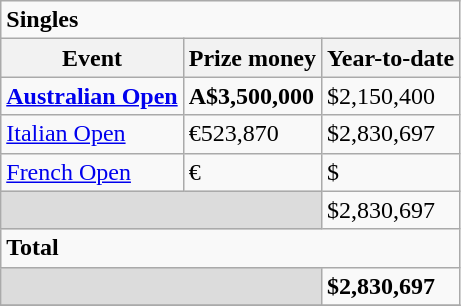<table class="wikitable sortable">
<tr>
<td colspan=3><strong>Singles</strong></td>
</tr>
<tr>
<th>Event</th>
<th>Prize money</th>
<th>Year-to-date</th>
</tr>
<tr>
<td><strong><a href='#'>Australian Open</a></strong></td>
<td><strong>A$3,500,000</strong></td>
<td>$2,150,400</td>
</tr>
<tr>
<td><a href='#'>Italian Open</a></td>
<td>€523,870</td>
<td>$2,830,697</td>
</tr>
<tr>
<td><a href='#'>French Open</a></td>
<td>€</td>
<td>$<br></td>
</tr>
<tr class="sortbottom">
<td colspan=2 bgcolor=#DCDCDC></td>
<td>$2,830,697</td>
</tr>
<tr>
<td colspan=3><strong>Total</strong></td>
</tr>
<tr class="sortbottom">
<td colspan=2 bgcolor=#DCDCDC></td>
<td><strong>$2,830,697</strong></td>
</tr>
<tr>
</tr>
</table>
